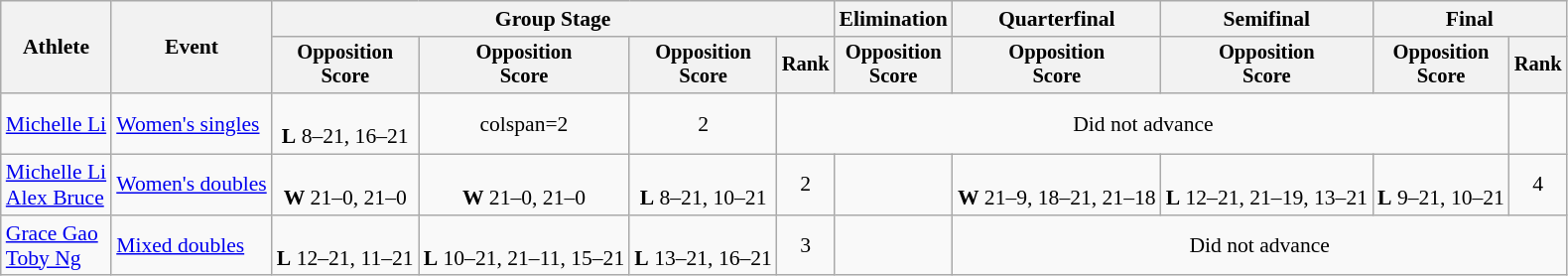<table class="wikitable" style="font-size:90%">
<tr>
<th rowspan=2>Athlete</th>
<th rowspan=2>Event</th>
<th colspan=4>Group Stage</th>
<th>Elimination</th>
<th>Quarterfinal</th>
<th>Semifinal</th>
<th colspan=2>Final</th>
</tr>
<tr style="font-size:95%">
<th>Opposition<br>Score</th>
<th>Opposition<br>Score</th>
<th>Opposition<br>Score</th>
<th>Rank</th>
<th>Opposition<br>Score</th>
<th>Opposition<br>Score</th>
<th>Opposition<br>Score</th>
<th>Opposition<br>Score</th>
<th>Rank</th>
</tr>
<tr align=center>
<td align=left><a href='#'>Michelle Li</a></td>
<td align=left><a href='#'>Women's singles</a></td>
<td><br><strong>L</strong> 8–21, 16–21</td>
<td>colspan=2 </td>
<td>2</td>
<td colspan=5>Did not advance</td>
</tr>
<tr align=center>
<td align=left><a href='#'>Michelle Li</a><br><a href='#'>Alex Bruce</a></td>
<td align=left><a href='#'>Women's doubles</a></td>
<td><br><strong>W</strong> 21–0, 21–0 </td>
<td><br><strong>W</strong> 21–0, 21–0 </td>
<td><br><strong>L</strong> 8–21, 10–21</td>
<td>2</td>
<td></td>
<td><br><strong>W</strong> 21–9, 18–21, 21–18</td>
<td><br><strong>L</strong> 12–21, 21–19, 13–21</td>
<td><br><strong>L</strong> 9–21, 10–21</td>
<td>4</td>
</tr>
<tr align=center>
<td align=left><a href='#'>Grace Gao</a><br><a href='#'>Toby Ng</a></td>
<td align=left><a href='#'>Mixed doubles</a></td>
<td><br><strong>L</strong> 12–21, 11–21</td>
<td><br><strong>L</strong> 10–21, 21–11, 15–21</td>
<td><br><strong>L</strong> 13–21, 16–21</td>
<td>3</td>
<td></td>
<td colspan=4>Did not advance</td>
</tr>
</table>
